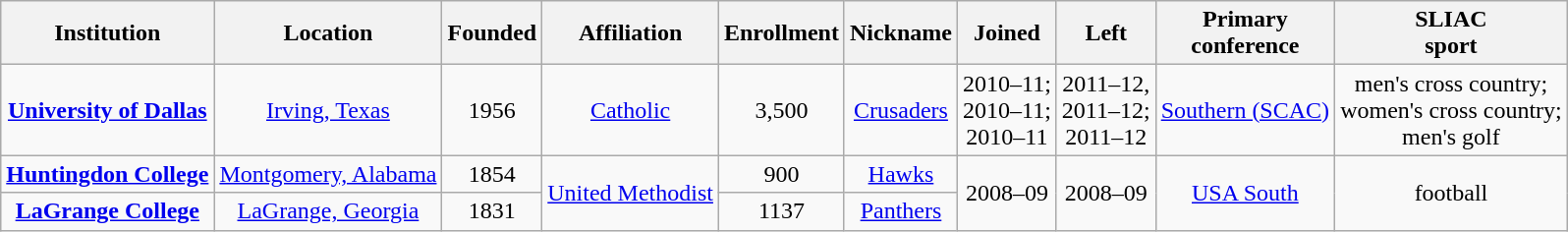<table class="wikitable sortable" style="text-align: center;">
<tr>
<th>Institution</th>
<th>Location</th>
<th>Founded</th>
<th>Affiliation</th>
<th>Enrollment</th>
<th>Nickname</th>
<th>Joined</th>
<th>Left</th>
<th>Primary<br>conference</th>
<th>SLIAC<br>sport</th>
</tr>
<tr>
<td><strong><a href='#'>University of Dallas</a></strong></td>
<td><a href='#'>Irving, Texas</a></td>
<td>1956</td>
<td><a href='#'>Catholic</a></td>
<td>3,500</td>
<td><a href='#'>Crusaders</a></td>
<td>2010–11;<br>2010–11;<br>2010–11</td>
<td>2011–12,<br>2011–12;<br>2011–12</td>
<td><a href='#'>Southern (SCAC)</a></td>
<td>men's cross country;<br>women's cross country;<br>men's golf</td>
</tr>
<tr>
<td><strong><a href='#'>Huntingdon College</a></strong></td>
<td><a href='#'>Montgomery, Alabama</a></td>
<td>1854</td>
<td rowspan="2"><a href='#'>United Methodist</a></td>
<td>900</td>
<td><a href='#'>Hawks</a></td>
<td rowspan="2">2008–09</td>
<td rowspan="2">2008–09</td>
<td rowspan="2"><a href='#'>USA South</a></td>
<td rowspan="2">football</td>
</tr>
<tr>
<td><strong><a href='#'>LaGrange College</a></strong></td>
<td><a href='#'>LaGrange, Georgia</a></td>
<td>1831</td>
<td>1137</td>
<td><a href='#'>Panthers</a></td>
</tr>
</table>
